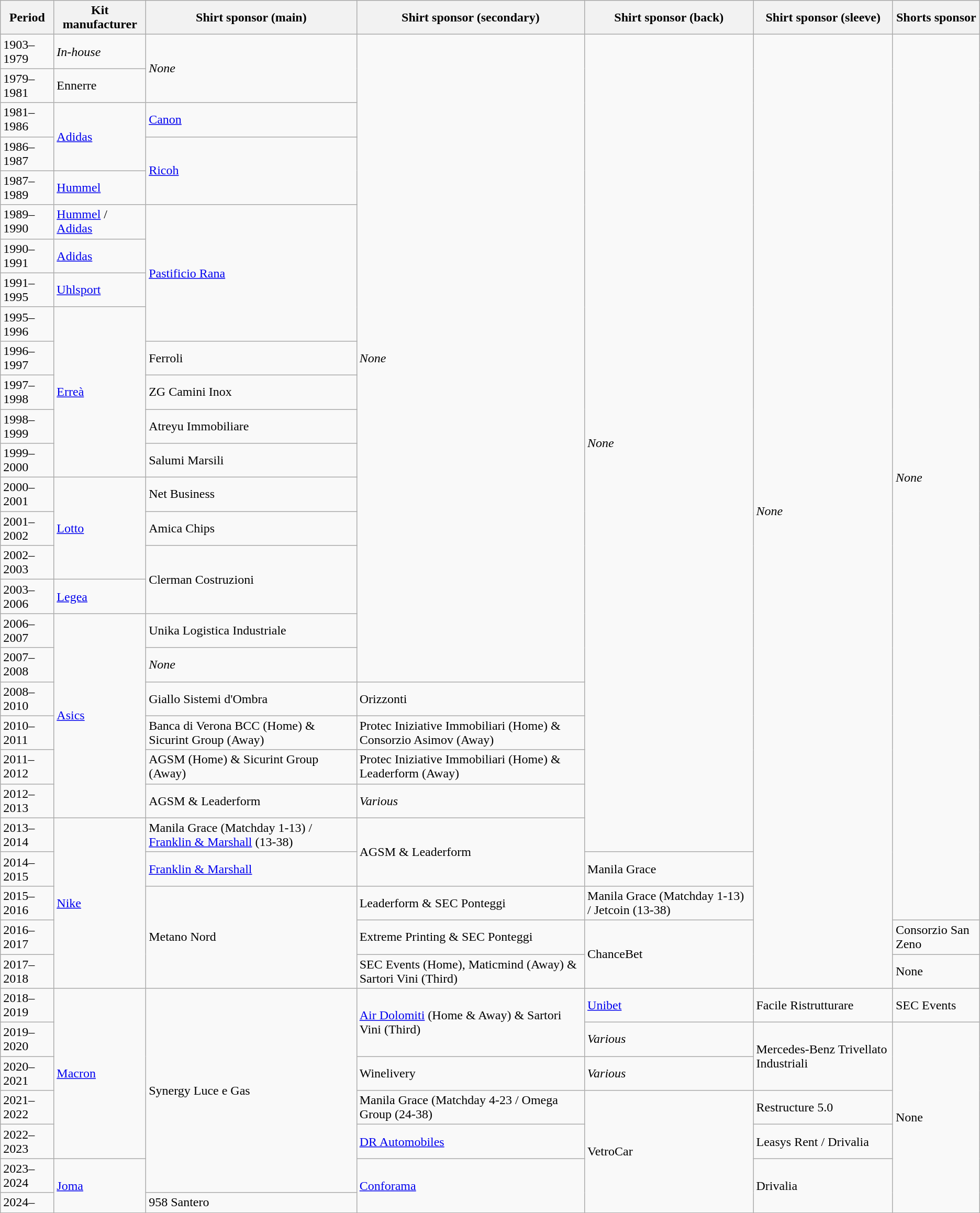<table class="wikitable">
<tr>
<th>Period</th>
<th>Kit manufacturer</th>
<th>Shirt sponsor (main)</th>
<th>Shirt sponsor (secondary)</th>
<th>Shirt sponsor (back)</th>
<th>Shirt sponsor (sleeve)</th>
<th>Shorts sponsor</th>
</tr>
<tr>
<td>1903–1979</td>
<td><em>In-house</em></td>
<td rowspan="2"><em>None</em></td>
<td rowspan="19"><em>None</em></td>
<td rowspan="24"><em>None</em></td>
<td rowspan="28"><em>None</em></td>
<td rowspan="26"><em>None</em></td>
</tr>
<tr>
<td>1979–1981</td>
<td>Ennerre</td>
</tr>
<tr>
<td>1981–1986</td>
<td rowspan="2"><a href='#'>Adidas</a></td>
<td><a href='#'>Canon</a></td>
</tr>
<tr>
<td>1986–1987</td>
<td rowspan="2"><a href='#'>Ricoh</a></td>
</tr>
<tr>
<td>1987–1989</td>
<td><a href='#'>Hummel</a></td>
</tr>
<tr>
<td>1989–1990</td>
<td><a href='#'>Hummel</a> / <a href='#'>Adidas</a></td>
<td rowspan="4"><a href='#'>Pastificio Rana</a></td>
</tr>
<tr>
<td>1990–1991</td>
<td><a href='#'>Adidas</a></td>
</tr>
<tr>
<td>1991–1995</td>
<td><a href='#'>Uhlsport</a></td>
</tr>
<tr>
<td>1995–1996</td>
<td rowspan="5"><a href='#'>Erreà</a></td>
</tr>
<tr>
<td>1996–1997</td>
<td>Ferroli</td>
</tr>
<tr>
<td>1997–1998</td>
<td>ZG Camini Inox</td>
</tr>
<tr>
<td>1998–1999</td>
<td>Atreyu Immobiliare</td>
</tr>
<tr>
<td>1999–2000</td>
<td>Salumi Marsili</td>
</tr>
<tr>
<td>2000–2001</td>
<td rowspan="3"><a href='#'>Lotto</a></td>
<td>Net Business</td>
</tr>
<tr>
<td>2001–2002</td>
<td>Amica Chips</td>
</tr>
<tr>
<td>2002–2003</td>
<td rowspan="2">Clerman Costruzioni</td>
</tr>
<tr>
<td>2003–2006</td>
<td><a href='#'>Legea</a></td>
</tr>
<tr>
<td>2006–2007</td>
<td rowspan="6"><a href='#'>Asics</a></td>
<td>Unika Logistica Industriale</td>
</tr>
<tr>
<td>2007–2008</td>
<td><em>None</em></td>
</tr>
<tr>
<td>2008–2010</td>
<td>Giallo Sistemi d'Ombra</td>
<td>Orizzonti</td>
</tr>
<tr>
<td>2010–2011</td>
<td>Banca di Verona BCC (Home) & Sicurint Group (Away)</td>
<td>Protec Iniziative Immobiliari (Home) & Consorzio Asimov (Away)</td>
</tr>
<tr>
<td>2011–2012</td>
<td>AGSM (Home) & Sicurint Group (Away)</td>
<td>Protec Iniziative Immobiliari (Home) & Leaderform (Away)</td>
</tr>
<tr>
<td>2012–2013</td>
<td>AGSM & Leaderform</td>
<td><em>Various</em></td>
</tr>
<tr>
<td>2013–2014</td>
<td rowspan="5"><a href='#'>Nike</a></td>
<td>Manila Grace (Matchday 1-13) / <a href='#'>Franklin & Marshall</a> (13-38)</td>
<td rowspan="2">AGSM & Leaderform</td>
</tr>
<tr>
<td>2014–2015</td>
<td><a href='#'>Franklin & Marshall</a></td>
<td>Manila Grace</td>
</tr>
<tr>
<td>2015–2016</td>
<td rowspan="3">Metano Nord</td>
<td>Leaderform & SEC Ponteggi</td>
<td>Manila Grace (Matchday 1-13) / Jetcoin (13-38)</td>
</tr>
<tr>
<td>2016–2017</td>
<td>Extreme Printing & SEC Ponteggi</td>
<td rowspan="2">ChanceBet</td>
<td>Consorzio San Zeno</td>
</tr>
<tr>
<td>2017–2018</td>
<td>SEC Events (Home), Maticmind (Away) & Sartori Vini (Third)</td>
<td>None</td>
</tr>
<tr>
<td>2018–2019</td>
<td rowspan="5"><a href='#'>Macron</a></td>
<td rowspan="6">Synergy Luce e Gas</td>
<td rowspan="2"><a href='#'>Air Dolomiti</a> (Home & Away) & Sartori Vini (Third)</td>
<td><a href='#'>Unibet</a></td>
<td>Facile Ristrutturare</td>
<td>SEC Events</td>
</tr>
<tr>
<td>2019–2020</td>
<td><em>Various</em></td>
<td rowspan="2">Mercedes-Benz Trivellato Industriali</td>
<td rowspan="6">None</td>
</tr>
<tr>
<td>2020–2021</td>
<td>Winelivery</td>
<td><em>Various</em></td>
</tr>
<tr>
<td>2021–2022</td>
<td>Manila Grace (Matchday 4-23 / Omega Group (24-38)</td>
<td rowspan="4">VetroCar</td>
<td>Restructure 5.0</td>
</tr>
<tr>
<td>2022–2023</td>
<td><a href='#'>DR Automobiles</a></td>
<td>Leasys Rent / Drivalia</td>
</tr>
<tr>
<td>2023–2024</td>
<td rowspan="2"><a href='#'>Joma</a></td>
<td rowspan="2"><a href='#'>Conforama</a></td>
<td rowspan="2">Drivalia</td>
</tr>
<tr>
<td>2024–</td>
<td>958 Santero</td>
</tr>
</table>
